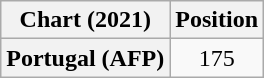<table class="wikitable plainrowheaders" style="text-align:center">
<tr>
<th>Chart (2021)</th>
<th>Position</th>
</tr>
<tr>
<th scope="row">Portugal (AFP)</th>
<td>175</td>
</tr>
</table>
